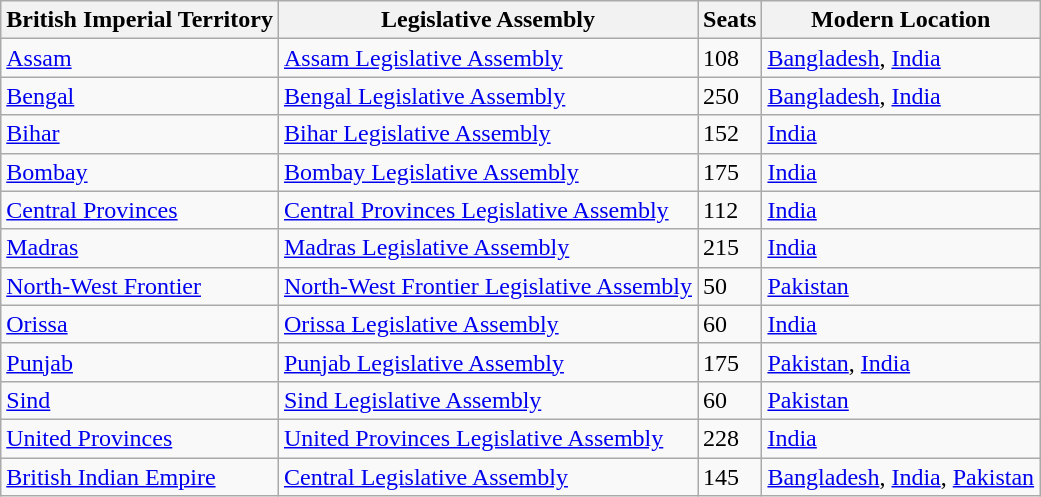<table class="wikitable sortable">
<tr>
<th>British Imperial Territory</th>
<th>Legislative Assembly</th>
<th>Seats</th>
<th>Modern Location</th>
</tr>
<tr>
<td><a href='#'>Assam</a></td>
<td><a href='#'>Assam Legislative Assembly</a></td>
<td>108</td>
<td><a href='#'>Bangladesh</a>, <a href='#'>India</a></td>
</tr>
<tr>
<td><a href='#'>Bengal</a></td>
<td><a href='#'>Bengal Legislative Assembly</a></td>
<td>250</td>
<td><a href='#'>Bangladesh</a>, <a href='#'>India</a></td>
</tr>
<tr>
<td><a href='#'>Bihar</a></td>
<td><a href='#'>Bihar Legislative Assembly</a></td>
<td>152</td>
<td><a href='#'>India</a></td>
</tr>
<tr>
<td><a href='#'>Bombay</a></td>
<td><a href='#'>Bombay Legislative Assembly</a></td>
<td>175</td>
<td><a href='#'>India</a></td>
</tr>
<tr>
<td><a href='#'>Central Provinces</a></td>
<td><a href='#'>Central Provinces Legislative Assembly</a></td>
<td>112</td>
<td><a href='#'>India</a></td>
</tr>
<tr>
<td><a href='#'>Madras</a></td>
<td><a href='#'>Madras Legislative Assembly</a></td>
<td>215</td>
<td><a href='#'>India</a></td>
</tr>
<tr>
<td><a href='#'>North-West Frontier</a></td>
<td><a href='#'>North-West Frontier Legislative Assembly</a></td>
<td>50</td>
<td><a href='#'>Pakistan</a></td>
</tr>
<tr>
<td><a href='#'>Orissa</a></td>
<td><a href='#'>Orissa Legislative Assembly</a></td>
<td>60</td>
<td><a href='#'>India</a></td>
</tr>
<tr>
<td><a href='#'>Punjab</a></td>
<td><a href='#'>Punjab Legislative Assembly</a></td>
<td>175</td>
<td><a href='#'>Pakistan</a>, <a href='#'>India</a></td>
</tr>
<tr>
<td><a href='#'>Sind</a></td>
<td><a href='#'>Sind Legislative Assembly</a></td>
<td>60</td>
<td><a href='#'>Pakistan</a></td>
</tr>
<tr>
<td><a href='#'>United Provinces</a></td>
<td><a href='#'>United Provinces Legislative Assembly</a></td>
<td>228</td>
<td><a href='#'>India</a></td>
</tr>
<tr>
<td><a href='#'>British Indian Empire</a></td>
<td><a href='#'>Central Legislative Assembly</a></td>
<td>145</td>
<td><a href='#'>Bangladesh</a>, <a href='#'>India</a>, <a href='#'>Pakistan</a></td>
</tr>
</table>
